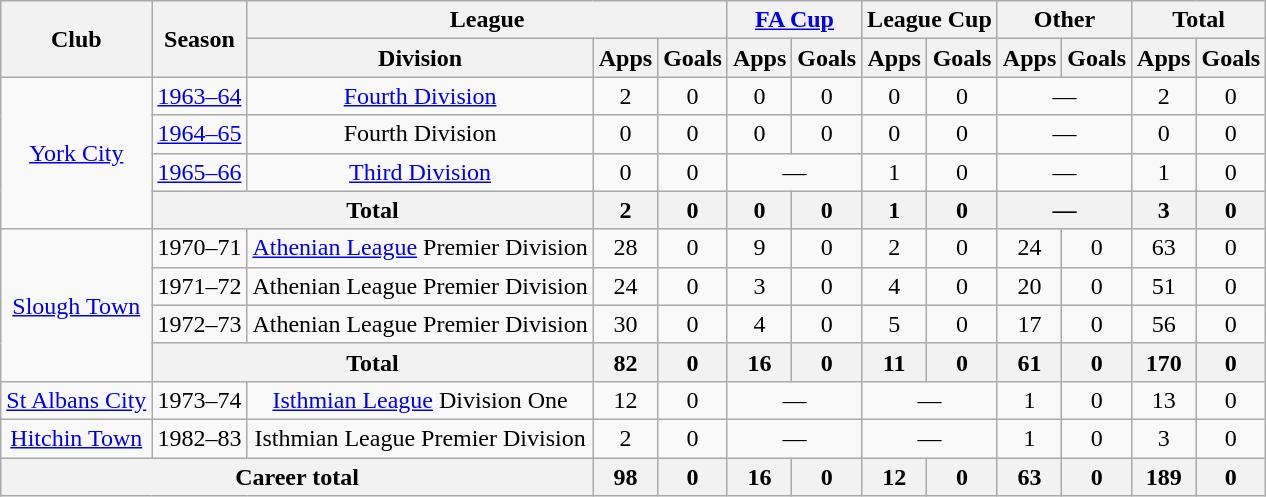<table class="wikitable" style="text-align: center;">
<tr>
<th rowspan="2">Club</th>
<th rowspan="2">Season</th>
<th colspan="3">League</th>
<th colspan="2"><a href='#'>FA Cup</a></th>
<th colspan="2">League Cup</th>
<th colspan="2">Other</th>
<th colspan="2">Total</th>
</tr>
<tr>
<th>Division</th>
<th>Apps</th>
<th>Goals</th>
<th>Apps</th>
<th>Goals</th>
<th>Apps</th>
<th>Goals</th>
<th>Apps</th>
<th>Goals</th>
<th>Apps</th>
<th>Goals</th>
</tr>
<tr>
<td rowspan="4"><a href='#'>York City</a></td>
<td><a href='#'>1963–64</a></td>
<td><a href='#'>Fourth Division</a></td>
<td>2</td>
<td>0</td>
<td>0</td>
<td>0</td>
<td>0</td>
<td>0</td>
<td colspan="2">—</td>
<td>2</td>
<td>0</td>
</tr>
<tr>
<td><a href='#'>1964–65</a></td>
<td>Fourth Division</td>
<td>0</td>
<td>0</td>
<td>0</td>
<td>0</td>
<td>0</td>
<td>0</td>
<td colspan="2">—</td>
<td>0</td>
<td>0</td>
</tr>
<tr>
<td><a href='#'>1965–66</a></td>
<td><a href='#'>Third Division</a></td>
<td>0</td>
<td>0</td>
<td colspan="2">—</td>
<td>1</td>
<td>0</td>
<td colspan="2">—</td>
<td>1</td>
<td>0</td>
</tr>
<tr>
<th colspan="2">Total</th>
<th>2</th>
<th>0</th>
<th>0</th>
<th>0</th>
<th>1</th>
<th>0</th>
<th colspan="2">—</th>
<th>3</th>
<th>0</th>
</tr>
<tr>
<td rowspan="4"><a href='#'>Slough Town</a></td>
<td>1970–71</td>
<td><a href='#'>Athenian League</a> Premier Division</td>
<td>28</td>
<td>0</td>
<td>9</td>
<td>0</td>
<td>2</td>
<td>0</td>
<td>24</td>
<td>0</td>
<td>63</td>
<td>0</td>
</tr>
<tr>
<td>1971–72</td>
<td>Athenian League Premier Division</td>
<td>24</td>
<td>0</td>
<td>3</td>
<td>0</td>
<td>4</td>
<td>0</td>
<td>20</td>
<td>0</td>
<td>51</td>
<td>0</td>
</tr>
<tr>
<td>1972–73</td>
<td>Athenian League Premier Division</td>
<td>30</td>
<td>0</td>
<td>4</td>
<td>0</td>
<td>5</td>
<td>0</td>
<td>17</td>
<td>0</td>
<td>56</td>
<td>0</td>
</tr>
<tr>
<th colspan="2">Total</th>
<th>82</th>
<th>0</th>
<th>16</th>
<th>0</th>
<th>11</th>
<th>0</th>
<th>61</th>
<th>0</th>
<th>170</th>
<th>0</th>
</tr>
<tr>
<td><a href='#'>St Albans City</a></td>
<td>1973–74</td>
<td><a href='#'>Isthmian League</a> Division One</td>
<td>12</td>
<td>0</td>
<td colspan="2">—</td>
<td colspan="2">—</td>
<td>1</td>
<td>0</td>
<td>13</td>
<td>0</td>
</tr>
<tr>
<td><a href='#'>Hitchin Town</a></td>
<td>1982–83</td>
<td>Isthmian League Premier Division</td>
<td>2</td>
<td>0</td>
<td colspan="2">—</td>
<td colspan="2">—</td>
<td>1</td>
<td>0</td>
<td>3</td>
<td>0</td>
</tr>
<tr>
<th colspan="3">Career total</th>
<th>98</th>
<th>0</th>
<th>16</th>
<th>0</th>
<th>12</th>
<th>0</th>
<th>63</th>
<th>0</th>
<th>189</th>
<th>0</th>
</tr>
</table>
